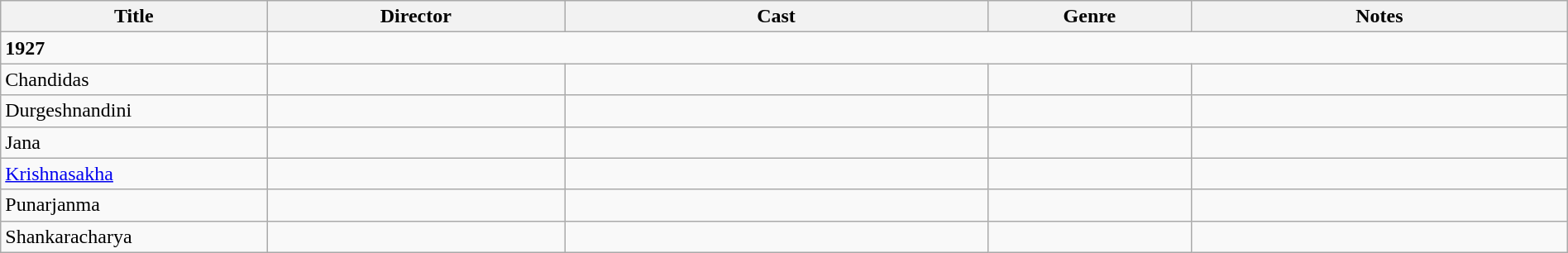<table class="wikitable" width= "100%">
<tr>
<th width=17%>Title</th>
<th width=19%>Director</th>
<th width=27%>Cast</th>
<th width=13%>Genre</th>
<th width=24%>Notes</th>
</tr>
<tr>
<td><strong>1927</strong></td>
</tr>
<tr>
<td>Chandidas</td>
<td></td>
<td></td>
<td></td>
<td></td>
</tr>
<tr>
<td>Durgeshnandini</td>
<td></td>
<td></td>
<td></td>
<td></td>
</tr>
<tr>
<td>Jana</td>
<td></td>
<td></td>
<td></td>
<td></td>
</tr>
<tr>
<td><a href='#'>Krishnasakha</a></td>
<td></td>
<td></td>
<td></td>
<td></td>
</tr>
<tr>
<td>Punarjanma</td>
<td></td>
<td></td>
<td></td>
<td></td>
</tr>
<tr>
<td>Shankaracharya</td>
<td></td>
<td></td>
<td></td>
<td></td>
</tr>
</table>
